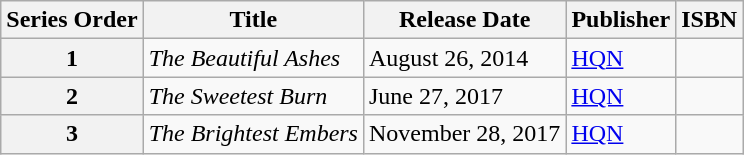<table class="wikitable">
<tr>
<th>Series Order</th>
<th>Title</th>
<th>Release Date</th>
<th>Publisher</th>
<th>ISBN</th>
</tr>
<tr>
<th>1</th>
<td><em>The Beautiful Ashes</em></td>
<td>August 26, 2014</td>
<td><a href='#'>HQN</a></td>
<td></td>
</tr>
<tr>
<th>2</th>
<td><em>The Sweetest Burn</em></td>
<td>June 27, 2017</td>
<td><a href='#'>HQN</a></td>
<td></td>
</tr>
<tr>
<th>3</th>
<td><em>The Brightest Embers</em></td>
<td>November 28, 2017</td>
<td><a href='#'>HQN</a></td>
<td></td>
</tr>
</table>
